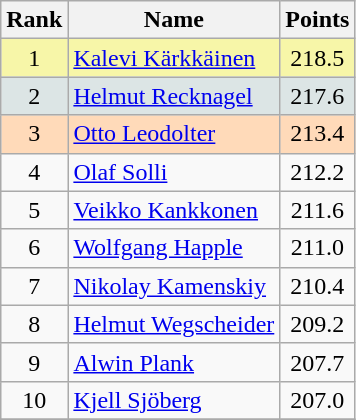<table class="wikitable sortable">
<tr>
<th align=Center>Rank</th>
<th>Name</th>
<th>Points</th>
</tr>
<tr style="background:#F7F6A8">
<td align=center>1</td>
<td> <a href='#'>Kalevi Kärkkäinen</a></td>
<td align=center>218.5</td>
</tr>
<tr style="background: #DCE5E5;">
<td align=center>2</td>
<td> <a href='#'>Helmut Recknagel</a></td>
<td align=center>217.6</td>
</tr>
<tr style="background: #FFDAB9;">
<td align=center>3</td>
<td> <a href='#'>Otto Leodolter</a></td>
<td align=center>213.4</td>
</tr>
<tr>
<td align=center>4</td>
<td> <a href='#'>Olaf Solli</a></td>
<td align=center>212.2</td>
</tr>
<tr>
<td align=center>5</td>
<td> <a href='#'>Veikko Kankkonen</a></td>
<td align=center>211.6</td>
</tr>
<tr>
<td align=center>6</td>
<td> <a href='#'>Wolfgang Happle</a></td>
<td align=center>211.0</td>
</tr>
<tr>
<td align=center>7</td>
<td> <a href='#'>Nikolay Kamenskiy</a></td>
<td align=center>210.4</td>
</tr>
<tr>
<td align=center>8</td>
<td> <a href='#'>Helmut Wegscheider</a></td>
<td align=center>209.2</td>
</tr>
<tr>
<td align=center>9</td>
<td> <a href='#'>Alwin Plank</a></td>
<td align=center>207.7</td>
</tr>
<tr>
<td align=center>10</td>
<td> <a href='#'>Kjell Sjöberg</a></td>
<td align=center>207.0</td>
</tr>
<tr>
</tr>
</table>
